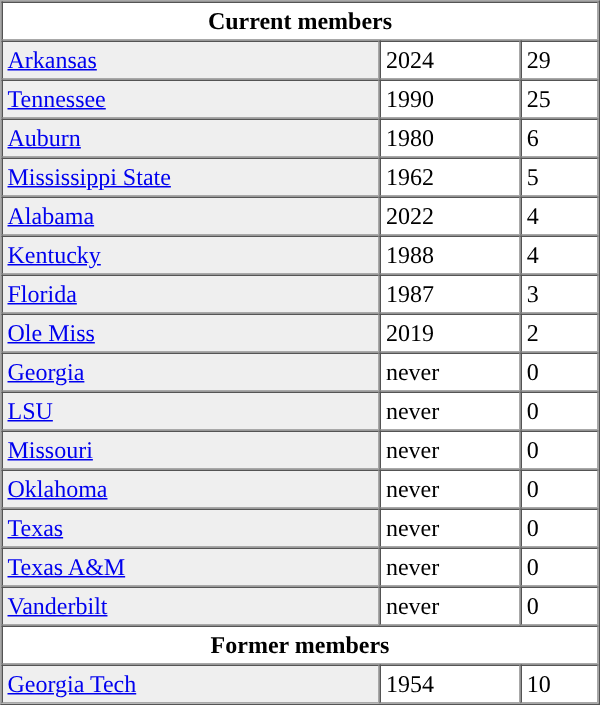<table border="1" cellpadding="3" cellspacing="0" align="right" width="400px">
<tr>
</tr>
<tr>
<td colspan=3 align="center"><strong>Current members</strong></td>
</tr>
<tr>
<td bgcolor=#efefef><a href='#'>Arkansas</a></td>
<td>2024</td>
<td>29</td>
</tr>
<tr>
<td bgcolor="#efefef"><a href='#'>Tennessee</a></td>
<td>1990</td>
<td>25</td>
</tr>
<tr>
<td bgcolor="#efefef"><a href='#'>Auburn</a></td>
<td>1980</td>
<td>6</td>
</tr>
<tr>
<td bgcolor="#efefef"><a href='#'>Mississippi State</a></td>
<td>1962</td>
<td>5</td>
</tr>
<tr>
<td bgcolor="#efefef"><a href='#'>Alabama</a></td>
<td>2022</td>
<td>4</td>
</tr>
<tr>
<td bgcolor="#efefef"><a href='#'>Kentucky</a></td>
<td>1988</td>
<td>4</td>
</tr>
<tr>
<td bgcolor="#efefef"><a href='#'>Florida</a></td>
<td>1987</td>
<td>3</td>
</tr>
<tr>
<td bgcolor="#efefef"><a href='#'>Ole Miss</a></td>
<td>2019</td>
<td>2</td>
</tr>
<tr>
<td bgcolor="#efefef"><a href='#'>Georgia</a></td>
<td>never</td>
<td>0</td>
</tr>
<tr>
<td bgcolor="#efefef"><a href='#'>LSU</a></td>
<td>never</td>
<td>0</td>
</tr>
<tr>
<td bgcolor="#efefef"><a href='#'>Missouri</a></td>
<td>never</td>
<td>0</td>
</tr>
<tr>
<td bgcolor="#efefef"><a href='#'>Oklahoma</a></td>
<td>never</td>
<td>0</td>
</tr>
<tr>
<td bgcolor="#efefef"><a href='#'>Texas</a></td>
<td>never</td>
<td>0</td>
</tr>
<tr>
<td bgcolor="#efefef"><a href='#'>Texas A&M</a></td>
<td>never</td>
<td>0</td>
</tr>
<tr>
<td bgcolor="#efefef"><a href='#'>Vanderbilt</a></td>
<td>never</td>
<td>0</td>
</tr>
<tr>
<td colspan=5 align="center"><strong>Former members</strong></td>
</tr>
<tr>
<td bgcolor="#efefef"><a href='#'>Georgia Tech</a></td>
<td>1954</td>
<td>10</td>
</tr>
</table>
